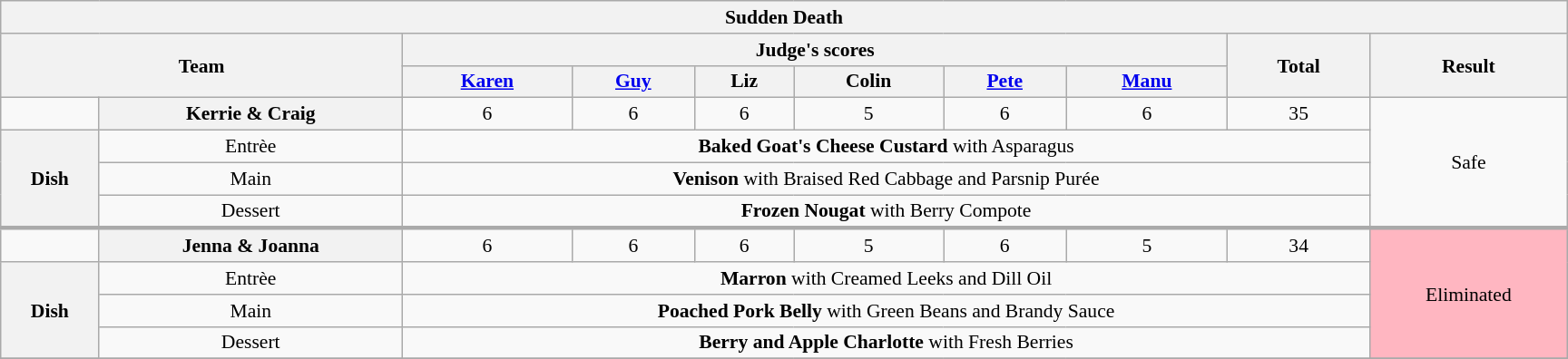<table class="wikitable plainrowheaders" style="margin:1em auto; text-align:center; font-size:90%; width:80em;">
<tr>
<th colspan="10" >Sudden Death</th>
</tr>
<tr>
<th rowspan="2" colspan="2">Team</th>
<th colspan="6">Judge's scores</th>
<th rowspan="2">Total<br></th>
<th rowspan="2">Result</th>
</tr>
<tr>
<th><a href='#'>Karen</a></th>
<th><a href='#'>Guy</a></th>
<th>Liz</th>
<th>Colin</th>
<th><a href='#'>Pete</a></th>
<th><a href='#'>Manu</a></th>
</tr>
<tr>
<td></td>
<th>Kerrie & Craig</th>
<td>6</td>
<td>6</td>
<td>6</td>
<td>5</td>
<td>6</td>
<td>6</td>
<td>35</td>
<td rowspan="4">Safe</td>
</tr>
<tr>
<th rowspan="3">Dish</th>
<td>Entrèe</td>
<td colspan="7"><strong>Baked Goat's Cheese Custard</strong> with Asparagus</td>
</tr>
<tr>
<td>Main</td>
<td colspan="7"><strong>Venison</strong> with Braised Red Cabbage and Parsnip Purée</td>
</tr>
<tr>
<td>Dessert</td>
<td colspan="7"><strong>Frozen Nougat</strong> with Berry Compote</td>
</tr>
<tr style="border-top:3px solid #aaa;">
<td></td>
<th>Jenna & Joanna</th>
<td>6</td>
<td>6</td>
<td>6</td>
<td>5</td>
<td>6</td>
<td>5</td>
<td>34</td>
<td rowspan="4" style="background:lightpink">Eliminated</td>
</tr>
<tr>
<th rowspan="3">Dish</th>
<td>Entrèe</td>
<td colspan="7"><strong>Marron</strong> with Creamed Leeks and Dill Oil</td>
</tr>
<tr>
<td>Main</td>
<td colspan="7"><strong>Poached Pork Belly</strong> with Green Beans and Brandy Sauce</td>
</tr>
<tr>
<td>Dessert</td>
<td colspan="7"><strong>Berry and Apple Charlotte</strong> with Fresh Berries</td>
</tr>
<tr>
</tr>
</table>
